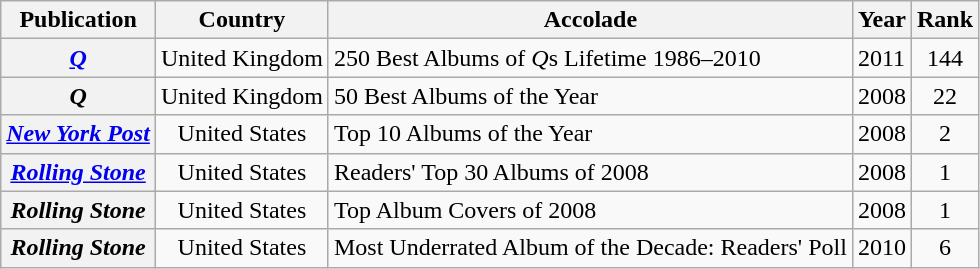<table class="wikitable sortable plainrowheaders">
<tr>
<th scope="col">Publication</th>
<th scope="col">Country</th>
<th scope="col">Accolade</th>
<th scope="col">Year</th>
<th scope="col">Rank</th>
</tr>
<tr>
<th scope="row"><em><a href='#'>Q</a></em></th>
<td style="text-align:center;">United Kingdom</td>
<td>250 Best Albums of <em>Q</em>s Lifetime 1986–2010</td>
<td>2011</td>
<td style="text-align:center;">144</td>
</tr>
<tr>
<th scope="row"><em>Q</em></th>
<td style="text-align:center;">United Kingdom</td>
<td>50 Best Albums of the Year</td>
<td>2008</td>
<td style="text-align:center;">22</td>
</tr>
<tr>
<th scope="row"><em><a href='#'>New York Post</a></em></th>
<td style="text-align:center;">United States</td>
<td>Top 10 Albums of the Year</td>
<td>2008</td>
<td style="text-align:center;">2</td>
</tr>
<tr>
<th scope="row"><em><a href='#'>Rolling Stone</a></em></th>
<td style="text-align:center;">United States</td>
<td>Readers' Top 30 Albums of 2008</td>
<td>2008</td>
<td style="text-align:center;">1</td>
</tr>
<tr>
<th scope="row"><em>Rolling Stone</em></th>
<td style="text-align:center;">United States</td>
<td>Top Album Covers of 2008</td>
<td>2008</td>
<td style="text-align:center;">1</td>
</tr>
<tr>
<th scope="row"><em>Rolling Stone</em></th>
<td style="text-align:center;">United States</td>
<td>Most Underrated Album of the Decade: Readers' Poll</td>
<td>2010</td>
<td style="text-align:center;">6</td>
</tr>
</table>
